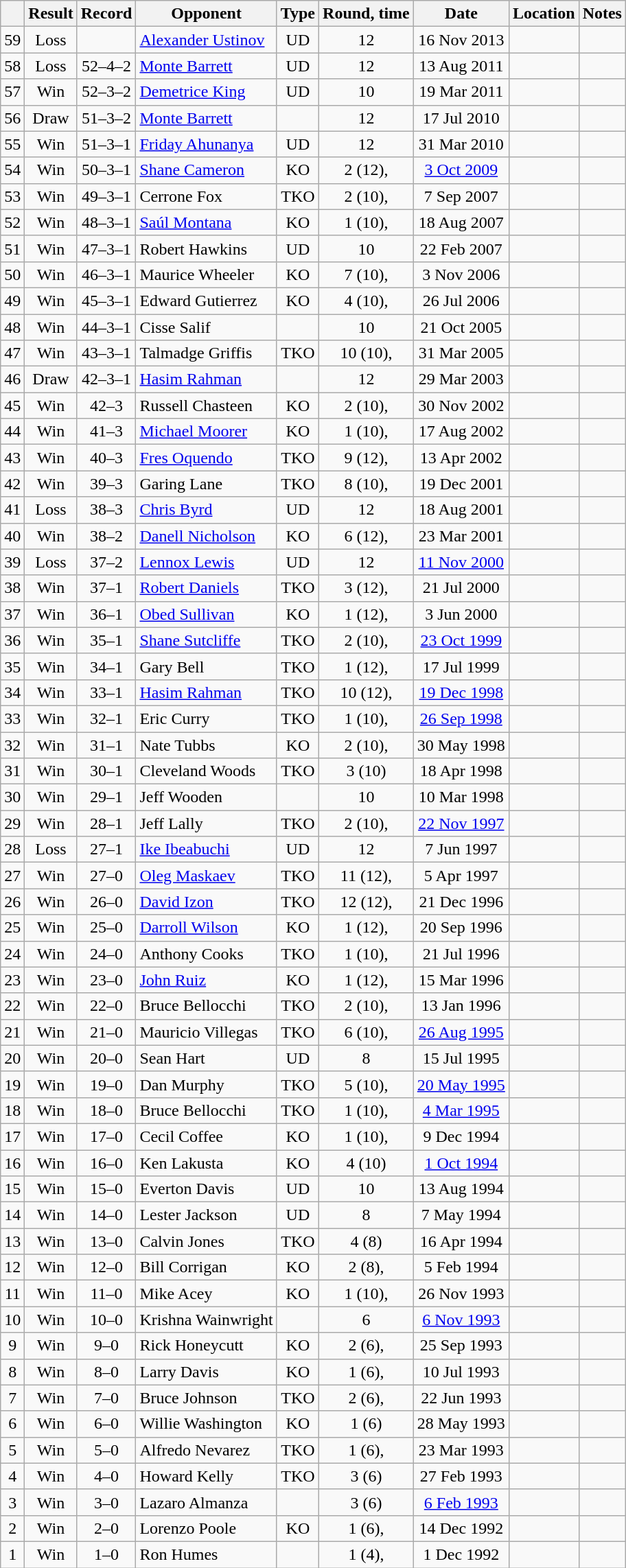<table class="wikitable" style="text-align:center">
<tr>
<th></th>
<th>Result</th>
<th>Record</th>
<th>Opponent</th>
<th>Type</th>
<th>Round, time</th>
<th>Date</th>
<th>Location</th>
<th>Notes</th>
</tr>
<tr>
<td>59</td>
<td>Loss</td>
<td></td>
<td style="text-align:left;"><a href='#'>Alexander Ustinov</a></td>
<td>UD</td>
<td>12</td>
<td>16 Nov 2013</td>
<td style="text-align:left;"></td>
<td style="text-align:left;"></td>
</tr>
<tr>
<td>58</td>
<td>Loss</td>
<td>52–4–2</td>
<td style="text-align:left;"><a href='#'>Monte Barrett</a></td>
<td>UD</td>
<td>12</td>
<td>13 Aug 2011</td>
<td style="text-align:left;"></td>
<td style="text-align:left;"></td>
</tr>
<tr>
<td>57</td>
<td>Win</td>
<td>52–3–2</td>
<td style="text-align:left;"><a href='#'>Demetrice King</a></td>
<td>UD</td>
<td>10</td>
<td>19 Mar 2011</td>
<td style="text-align:left;"></td>
<td></td>
</tr>
<tr>
<td>56</td>
<td>Draw</td>
<td>51–3–2</td>
<td style="text-align:left;"><a href='#'>Monte Barrett</a></td>
<td></td>
<td>12</td>
<td>17 Jul 2010</td>
<td style="text-align:left;"></td>
<td style="text-align:left;"></td>
</tr>
<tr>
<td>55</td>
<td>Win</td>
<td>51–3–1</td>
<td style="text-align:left;"><a href='#'>Friday Ahunanya</a></td>
<td>UD</td>
<td>12</td>
<td>31 Mar 2010</td>
<td style="text-align:left;"></td>
<td style="text-align:left;"></td>
</tr>
<tr>
<td>54</td>
<td>Win</td>
<td>50–3–1</td>
<td style="text-align:left;"><a href='#'>Shane Cameron</a></td>
<td>KO</td>
<td>2 (12), </td>
<td><a href='#'>3 Oct 2009</a></td>
<td style="text-align:left;"></td>
<td style="text-align:left;"></td>
</tr>
<tr>
<td>53</td>
<td>Win</td>
<td>49–3–1</td>
<td style="text-align:left;">Cerrone Fox</td>
<td>TKO</td>
<td>2 (10), </td>
<td>7 Sep 2007</td>
<td style="text-align:left;"></td>
<td></td>
</tr>
<tr>
<td>52</td>
<td>Win</td>
<td>48–3–1</td>
<td style="text-align:left;"><a href='#'>Saúl Montana</a></td>
<td>KO</td>
<td>1 (10), </td>
<td>18 Aug 2007</td>
<td style="text-align:left;"></td>
<td></td>
</tr>
<tr>
<td>51</td>
<td>Win</td>
<td>47–3–1</td>
<td style="text-align:left;">Robert Hawkins</td>
<td>UD</td>
<td>10</td>
<td>22 Feb 2007</td>
<td style="text-align:left;"></td>
<td></td>
</tr>
<tr>
<td>50</td>
<td>Win</td>
<td>46–3–1</td>
<td style="text-align:left;">Maurice Wheeler</td>
<td>KO</td>
<td>7 (10), </td>
<td>3 Nov 2006</td>
<td style="text-align:left;"></td>
<td></td>
</tr>
<tr>
<td>49</td>
<td>Win</td>
<td>45–3–1</td>
<td style="text-align:left;">Edward Gutierrez</td>
<td>KO</td>
<td>4 (10), </td>
<td>26 Jul 2006</td>
<td style="text-align:left;"></td>
<td></td>
</tr>
<tr>
<td>48</td>
<td>Win</td>
<td>44–3–1</td>
<td style="text-align:left;">Cisse Salif</td>
<td></td>
<td>10</td>
<td>21 Oct 2005</td>
<td style="text-align:left;"></td>
<td></td>
</tr>
<tr>
<td>47</td>
<td>Win</td>
<td>43–3–1</td>
<td style="text-align:left;">Talmadge Griffis</td>
<td>TKO</td>
<td>10 (10), </td>
<td>31 Mar 2005</td>
<td style="text-align:left;"></td>
<td></td>
</tr>
<tr>
<td>46</td>
<td>Draw</td>
<td>42–3–1</td>
<td style="text-align:left;"><a href='#'>Hasim Rahman</a></td>
<td></td>
<td>12</td>
<td>29 Mar 2003</td>
<td style="text-align:left;"></td>
<td></td>
</tr>
<tr>
<td>45</td>
<td>Win</td>
<td>42–3</td>
<td style="text-align:left;">Russell Chasteen</td>
<td>KO</td>
<td>2 (10), </td>
<td>30 Nov 2002</td>
<td style="text-align:left;"></td>
<td></td>
</tr>
<tr>
<td>44</td>
<td>Win</td>
<td>41–3</td>
<td style="text-align:left;"><a href='#'>Michael Moorer</a></td>
<td>KO</td>
<td>1 (10), </td>
<td>17 Aug 2002</td>
<td style="text-align:left;"></td>
<td></td>
</tr>
<tr>
<td>43</td>
<td>Win</td>
<td>40–3</td>
<td style="text-align:left;"><a href='#'>Fres Oquendo</a></td>
<td>TKO</td>
<td>9 (12), </td>
<td>13 Apr 2002</td>
<td style="text-align:left;"></td>
<td style="text-align:left;"></td>
</tr>
<tr>
<td>42</td>
<td>Win</td>
<td>39–3</td>
<td style="text-align:left;">Garing Lane</td>
<td>TKO</td>
<td>8 (10), </td>
<td>19 Dec 2001</td>
<td style="text-align:left;"></td>
<td></td>
</tr>
<tr>
<td>41</td>
<td>Loss</td>
<td>38–3</td>
<td style="text-align:left;"><a href='#'>Chris Byrd</a></td>
<td>UD</td>
<td>12</td>
<td>18 Aug 2001</td>
<td style="text-align:left;"></td>
<td style="text-align:left;"></td>
</tr>
<tr>
<td>40</td>
<td>Win</td>
<td>38–2</td>
<td style="text-align:left;"><a href='#'>Danell Nicholson</a></td>
<td>KO</td>
<td>6 (12), </td>
<td>23 Mar 2001</td>
<td style="text-align:left;"></td>
<td></td>
</tr>
<tr>
<td>39</td>
<td>Loss</td>
<td>37–2</td>
<td style="text-align:left;"><a href='#'>Lennox Lewis</a></td>
<td>UD</td>
<td>12</td>
<td><a href='#'>11 Nov 2000</a></td>
<td style="text-align:left;"></td>
<td style="text-align:left;"></td>
</tr>
<tr>
<td>38</td>
<td>Win</td>
<td>37–1</td>
<td style="text-align:left;"><a href='#'>Robert Daniels</a></td>
<td>TKO</td>
<td>3 (12), </td>
<td>21 Jul 2000</td>
<td style="text-align:left;"></td>
<td style="text-align:left;"></td>
</tr>
<tr>
<td>37</td>
<td>Win</td>
<td>36–1</td>
<td style="text-align:left;"><a href='#'>Obed Sullivan</a></td>
<td>KO</td>
<td>1 (12), </td>
<td>3 Jun 2000</td>
<td style="text-align:left;"></td>
<td style="text-align:left;"></td>
</tr>
<tr>
<td>36</td>
<td>Win</td>
<td>35–1</td>
<td style="text-align:left;"><a href='#'>Shane Sutcliffe</a></td>
<td>TKO</td>
<td>2 (10), </td>
<td><a href='#'>23 Oct 1999</a></td>
<td style="text-align:left;"></td>
<td></td>
</tr>
<tr>
<td>35</td>
<td>Win</td>
<td>34–1</td>
<td style="text-align:left;">Gary Bell</td>
<td>TKO</td>
<td>1 (12), </td>
<td>17 Jul 1999</td>
<td style="text-align:left;"></td>
<td style="text-align:left;"></td>
</tr>
<tr>
<td>34</td>
<td>Win</td>
<td>33–1</td>
<td style="text-align:left;"><a href='#'>Hasim Rahman</a></td>
<td>TKO</td>
<td>10 (12), </td>
<td><a href='#'>19 Dec 1998</a></td>
<td style="text-align:left;"></td>
<td style="text-align:left;"></td>
</tr>
<tr>
<td>33</td>
<td>Win</td>
<td>32–1</td>
<td style="text-align:left;">Eric Curry</td>
<td>TKO</td>
<td>1 (10), </td>
<td><a href='#'>26 Sep 1998</a></td>
<td style="text-align:left;"></td>
<td></td>
</tr>
<tr>
<td>32</td>
<td>Win</td>
<td>31–1</td>
<td style="text-align:left;">Nate Tubbs</td>
<td>KO</td>
<td>2 (10), </td>
<td>30 May 1998</td>
<td style="text-align:left;"></td>
<td></td>
</tr>
<tr>
<td>31</td>
<td>Win</td>
<td>30–1</td>
<td style="text-align:left;">Cleveland Woods</td>
<td>TKO</td>
<td>3 (10)</td>
<td>18 Apr 1998</td>
<td style="text-align:left;"></td>
<td></td>
</tr>
<tr>
<td>30</td>
<td>Win</td>
<td>29–1</td>
<td style="text-align:left;">Jeff Wooden</td>
<td></td>
<td>10</td>
<td>10 Mar 1998</td>
<td style="text-align:left;"></td>
<td></td>
</tr>
<tr>
<td>29</td>
<td>Win</td>
<td>28–1</td>
<td style="text-align:left;">Jeff Lally</td>
<td>TKO</td>
<td>2 (10), </td>
<td><a href='#'>22 Nov 1997</a></td>
<td style="text-align:left;"></td>
<td></td>
</tr>
<tr>
<td>28</td>
<td>Loss</td>
<td>27–1</td>
<td style="text-align:left;"><a href='#'>Ike Ibeabuchi</a></td>
<td>UD</td>
<td>12</td>
<td>7 Jun 1997</td>
<td style="text-align:left;"></td>
<td style="text-align:left;"></td>
</tr>
<tr>
<td>27</td>
<td>Win</td>
<td>27–0</td>
<td style="text-align:left;"><a href='#'>Oleg Maskaev</a></td>
<td>TKO</td>
<td>11 (12), </td>
<td>5 Apr 1997</td>
<td style="text-align:left;"></td>
<td style="text-align:left;"></td>
</tr>
<tr>
<td>26</td>
<td>Win</td>
<td>26–0</td>
<td style="text-align:left;"><a href='#'>David Izon</a></td>
<td>TKO</td>
<td>12 (12), </td>
<td>21 Dec 1996</td>
<td style="text-align:left;"></td>
<td style="text-align:left;"></td>
</tr>
<tr>
<td>25</td>
<td>Win</td>
<td>25–0</td>
<td style="text-align:left;"><a href='#'>Darroll Wilson</a></td>
<td>KO</td>
<td>1 (12), </td>
<td>20 Sep 1996</td>
<td style="text-align:left;"></td>
<td style="text-align:left;"></td>
</tr>
<tr>
<td>24</td>
<td>Win</td>
<td>24–0</td>
<td style="text-align:left;">Anthony Cooks</td>
<td>TKO</td>
<td>1 (10), </td>
<td>21 Jul 1996</td>
<td style="text-align:left;"></td>
<td></td>
</tr>
<tr>
<td>23</td>
<td>Win</td>
<td>23–0</td>
<td style="text-align:left;"><a href='#'>John Ruiz</a></td>
<td>KO</td>
<td>1 (12), </td>
<td>15 Mar 1996</td>
<td style="text-align:left;"></td>
<td style="text-align:left;"></td>
</tr>
<tr>
<td>22</td>
<td>Win</td>
<td>22–0</td>
<td style="text-align:left;">Bruce Bellocchi</td>
<td>TKO</td>
<td>2 (10), </td>
<td>13 Jan 1996</td>
<td style="text-align:left;"></td>
<td></td>
</tr>
<tr>
<td>21</td>
<td>Win</td>
<td>21–0</td>
<td style="text-align:left;">Mauricio Villegas</td>
<td>TKO</td>
<td>6 (10), </td>
<td><a href='#'>26 Aug 1995</a></td>
<td style="text-align:left;"></td>
<td></td>
</tr>
<tr>
<td>20</td>
<td>Win</td>
<td>20–0</td>
<td style="text-align:left;">Sean Hart</td>
<td>UD</td>
<td>8</td>
<td>15 Jul 1995</td>
<td style="text-align:left;"></td>
<td></td>
</tr>
<tr>
<td>19</td>
<td>Win</td>
<td>19–0</td>
<td style="text-align:left;">Dan Murphy</td>
<td>TKO</td>
<td>5 (10), </td>
<td><a href='#'>20 May 1995</a></td>
<td style="text-align:left;"></td>
<td></td>
</tr>
<tr>
<td>18</td>
<td>Win</td>
<td>18–0</td>
<td style="text-align:left;">Bruce Bellocchi</td>
<td>TKO</td>
<td>1 (10), </td>
<td><a href='#'>4 Mar 1995</a></td>
<td style="text-align:left;"></td>
<td></td>
</tr>
<tr>
<td>17</td>
<td>Win</td>
<td>17–0</td>
<td style="text-align:left;">Cecil Coffee</td>
<td>KO</td>
<td>1 (10), </td>
<td>9 Dec 1994</td>
<td style="text-align:left;"></td>
<td></td>
</tr>
<tr>
<td>16</td>
<td>Win</td>
<td>16–0</td>
<td style="text-align:left;">Ken Lakusta</td>
<td>KO</td>
<td>4 (10)</td>
<td><a href='#'>1 Oct 1994</a></td>
<td style="text-align:left;"></td>
<td></td>
</tr>
<tr>
<td>15</td>
<td>Win</td>
<td>15–0</td>
<td style="text-align:left;">Everton Davis</td>
<td>UD</td>
<td>10</td>
<td>13 Aug 1994</td>
<td style="text-align:left;"></td>
<td></td>
</tr>
<tr>
<td>14</td>
<td>Win</td>
<td>14–0</td>
<td style="text-align:left;">Lester Jackson</td>
<td>UD</td>
<td>8</td>
<td>7 May 1994</td>
<td style="text-align:left;"></td>
<td></td>
</tr>
<tr>
<td>13</td>
<td>Win</td>
<td>13–0</td>
<td style="text-align:left;">Calvin Jones</td>
<td>TKO</td>
<td>4 (8)</td>
<td>16 Apr 1994</td>
<td style="text-align:left;"></td>
<td></td>
</tr>
<tr>
<td>12</td>
<td>Win</td>
<td>12–0</td>
<td style="text-align:left;">Bill Corrigan</td>
<td>KO</td>
<td>2 (8), </td>
<td>5 Feb 1994</td>
<td style="text-align:left;"></td>
<td></td>
</tr>
<tr>
<td>11</td>
<td>Win</td>
<td>11–0</td>
<td style="text-align:left;">Mike Acey</td>
<td>KO</td>
<td>1 (10), </td>
<td>26 Nov 1993</td>
<td style="text-align:left;"></td>
<td></td>
</tr>
<tr>
<td>10</td>
<td>Win</td>
<td>10–0</td>
<td style="text-align:left;">Krishna Wainwright</td>
<td></td>
<td>6</td>
<td><a href='#'>6 Nov 1993</a></td>
<td style="text-align:left;"></td>
<td></td>
</tr>
<tr>
<td>9</td>
<td>Win</td>
<td>9–0</td>
<td style="text-align:left;">Rick Honeycutt</td>
<td>KO</td>
<td>2 (6), </td>
<td>25 Sep 1993</td>
<td style="text-align:left;"></td>
<td></td>
</tr>
<tr>
<td>8</td>
<td>Win</td>
<td>8–0</td>
<td style="text-align:left;">Larry Davis</td>
<td>KO</td>
<td>1 (6), </td>
<td>10 Jul 1993</td>
<td style="text-align:left;"></td>
<td></td>
</tr>
<tr>
<td>7</td>
<td>Win</td>
<td>7–0</td>
<td style="text-align:left;">Bruce Johnson</td>
<td>TKO</td>
<td>2 (6), </td>
<td>22 Jun 1993</td>
<td style="text-align:left;"></td>
<td></td>
</tr>
<tr>
<td>6</td>
<td>Win</td>
<td>6–0</td>
<td style="text-align:left;">Willie Washington</td>
<td>KO</td>
<td>1 (6)</td>
<td>28 May 1993</td>
<td style="text-align:left;"></td>
<td></td>
</tr>
<tr>
<td>5</td>
<td>Win</td>
<td>5–0</td>
<td style="text-align:left;">Alfredo Nevarez</td>
<td>TKO</td>
<td>1 (6), </td>
<td>23 Mar 1993</td>
<td style="text-align:left;"></td>
<td></td>
</tr>
<tr>
<td>4</td>
<td>Win</td>
<td>4–0</td>
<td style="text-align:left;">Howard Kelly</td>
<td>TKO</td>
<td>3 (6)</td>
<td>27 Feb 1993</td>
<td style="text-align:left;"></td>
<td></td>
</tr>
<tr>
<td>3</td>
<td>Win</td>
<td>3–0</td>
<td style="text-align:left;">Lazaro Almanza</td>
<td></td>
<td>3 (6)</td>
<td><a href='#'>6 Feb 1993</a></td>
<td style="text-align:left;"></td>
<td></td>
</tr>
<tr>
<td>2</td>
<td>Win</td>
<td>2–0</td>
<td style="text-align:left;">Lorenzo Poole</td>
<td>KO</td>
<td>1 (6), </td>
<td>14 Dec 1992</td>
<td style="text-align:left;"></td>
<td></td>
</tr>
<tr>
<td>1</td>
<td>Win</td>
<td>1–0</td>
<td style="text-align:left;">Ron Humes</td>
<td></td>
<td>1 (4), </td>
<td>1 Dec 1992</td>
<td style="text-align:left;"></td>
<td></td>
</tr>
</table>
